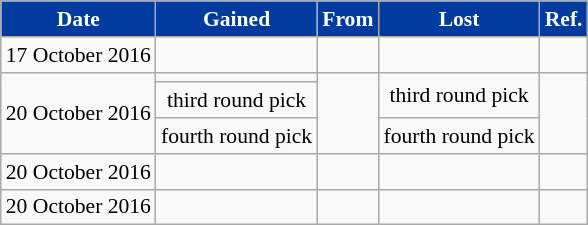<table class="wikitable" style="font-size:90%; text-align:center;">
<tr>
<td style="background:#013B9F; color:white;"><strong>Date</strong></td>
<td style="background:#013B9F; color:white;"><strong>Gained</strong></td>
<td style="background:#013B9F; color:white;"><strong>From</strong></td>
<td style="background:#013B9F; color:white;"><strong>Lost</strong></td>
<td style="background:#013B9F; color:white;"><strong>Ref.</strong></td>
</tr>
<tr>
<td>17 October 2016</td>
<td></td>
<td></td>
<td></td>
<td></td>
</tr>
<tr>
<td rowspan=3>20 October 2016</td>
<td></td>
<td rowspan=3></td>
<td rowspan=2> third round pick</td>
<td rowspan=3></td>
</tr>
<tr>
<td> third round pick</td>
</tr>
<tr>
<td> fourth round pick</td>
<td> fourth round pick</td>
</tr>
<tr>
<td>20 October 2016</td>
<td></td>
<td></td>
<td></td>
<td></td>
</tr>
<tr>
<td>20 October 2016</td>
<td></td>
<td></td>
<td></td>
<td></td>
</tr>
</table>
